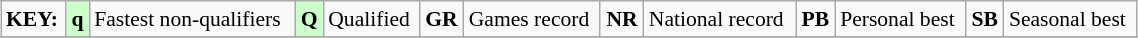<table class="wikitable" style="margin:0.5em auto; font-size:90%;position:relative;" width=60%>
<tr>
<td><strong>KEY:</strong></td>
<td bgcolor=ccffcc align=center><strong>q</strong></td>
<td>Fastest non-qualifiers</td>
<td bgcolor=ccffcc align=center><strong>Q</strong></td>
<td>Qualified</td>
<td align=center><strong>GR</strong></td>
<td>Games record</td>
<td align=center><strong>NR</strong></td>
<td>National record</td>
<td align=center><strong>PB</strong></td>
<td>Personal best</td>
<td align=center><strong>SB</strong></td>
<td>Seasonal best</td>
</tr>
<tr>
</tr>
</table>
